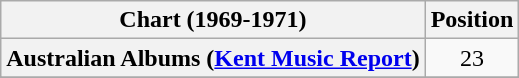<table class="wikitable sortable plainrowheaders" style="text-align:center">
<tr>
<th scope="col">Chart (1969-1971)</th>
<th scope="col">Position</th>
</tr>
<tr>
<th scope="row">Australian Albums (<a href='#'>Kent Music Report</a>)</th>
<td>23</td>
</tr>
<tr>
</tr>
<tr>
</tr>
<tr>
</tr>
<tr>
</tr>
<tr>
</tr>
</table>
